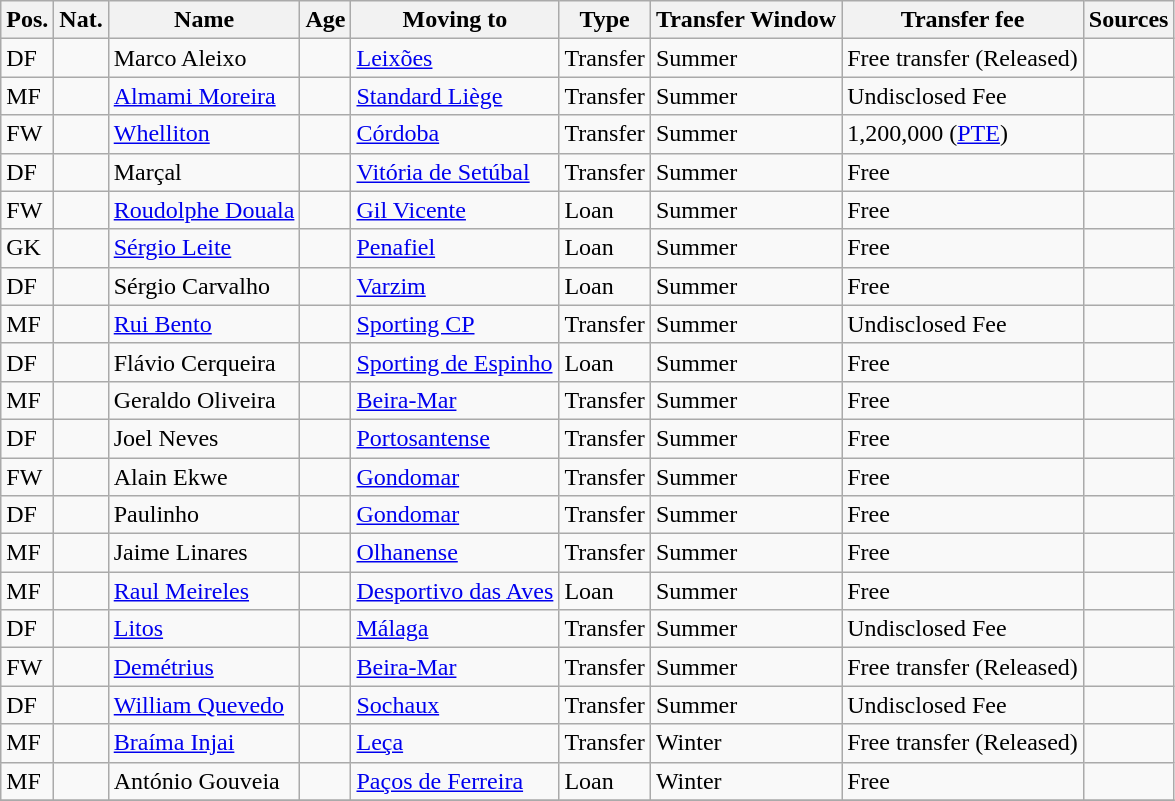<table class="wikitable">
<tr>
<th>Pos.</th>
<th>Nat.</th>
<th>Name</th>
<th>Age</th>
<th>Moving to</th>
<th>Type</th>
<th>Transfer Window</th>
<th>Transfer fee</th>
<th>Sources</th>
</tr>
<tr>
<td>DF</td>
<td></td>
<td>Marco Aleixo</td>
<td></td>
<td><a href='#'>Leixões</a></td>
<td>Transfer</td>
<td>Summer</td>
<td>Free transfer (Released)</td>
<td></td>
</tr>
<tr>
<td>MF</td>
<td></td>
<td><a href='#'>Almami Moreira</a></td>
<td></td>
<td><a href='#'>Standard Liège</a></td>
<td>Transfer</td>
<td>Summer</td>
<td>Undisclosed Fee</td>
<td></td>
</tr>
<tr>
<td>FW</td>
<td></td>
<td><a href='#'>Whelliton</a></td>
<td></td>
<td><a href='#'>Córdoba</a></td>
<td>Transfer</td>
<td>Summer</td>
<td>1,200,000 (<a href='#'>PTE</a>)</td>
<td></td>
</tr>
<tr>
<td>DF</td>
<td></td>
<td>Marçal</td>
<td></td>
<td><a href='#'>Vitória de Setúbal</a></td>
<td>Transfer</td>
<td>Summer</td>
<td>Free</td>
<td></td>
</tr>
<tr>
<td>FW</td>
<td></td>
<td><a href='#'>Roudolphe Douala</a></td>
<td></td>
<td><a href='#'>Gil Vicente</a></td>
<td>Loan</td>
<td>Summer</td>
<td>Free</td>
<td></td>
</tr>
<tr>
<td>GK</td>
<td></td>
<td><a href='#'>Sérgio Leite</a></td>
<td></td>
<td><a href='#'>Penafiel</a></td>
<td>Loan</td>
<td>Summer</td>
<td>Free</td>
<td></td>
</tr>
<tr>
<td>DF</td>
<td></td>
<td>Sérgio Carvalho</td>
<td></td>
<td><a href='#'>Varzim</a></td>
<td>Loan</td>
<td>Summer</td>
<td>Free</td>
<td></td>
</tr>
<tr>
<td>MF</td>
<td></td>
<td><a href='#'>Rui Bento</a></td>
<td></td>
<td><a href='#'>Sporting CP</a></td>
<td>Transfer</td>
<td>Summer</td>
<td>Undisclosed Fee</td>
<td></td>
</tr>
<tr>
<td>DF</td>
<td></td>
<td>Flávio Cerqueira</td>
<td></td>
<td><a href='#'>Sporting de Espinho</a></td>
<td>Loan</td>
<td>Summer</td>
<td>Free</td>
<td></td>
</tr>
<tr>
<td>MF</td>
<td></td>
<td>Geraldo Oliveira</td>
<td></td>
<td><a href='#'>Beira-Mar</a></td>
<td>Transfer</td>
<td>Summer</td>
<td>Free</td>
<td></td>
</tr>
<tr>
<td>DF</td>
<td></td>
<td>Joel Neves</td>
<td></td>
<td><a href='#'>Portosantense</a></td>
<td>Transfer</td>
<td>Summer</td>
<td>Free</td>
<td></td>
</tr>
<tr>
<td>FW</td>
<td></td>
<td>Alain Ekwe</td>
<td></td>
<td><a href='#'>Gondomar</a></td>
<td>Transfer</td>
<td>Summer</td>
<td>Free</td>
<td></td>
</tr>
<tr>
<td>DF</td>
<td></td>
<td>Paulinho</td>
<td></td>
<td><a href='#'>Gondomar</a></td>
<td>Transfer</td>
<td>Summer</td>
<td>Free</td>
<td></td>
</tr>
<tr>
<td>MF</td>
<td></td>
<td>Jaime Linares</td>
<td></td>
<td><a href='#'>Olhanense</a></td>
<td>Transfer</td>
<td>Summer</td>
<td>Free</td>
<td></td>
</tr>
<tr>
<td>MF</td>
<td></td>
<td><a href='#'>Raul Meireles</a></td>
<td></td>
<td><a href='#'>Desportivo das Aves</a></td>
<td>Loan</td>
<td>Summer</td>
<td>Free</td>
<td></td>
</tr>
<tr>
<td>DF</td>
<td></td>
<td><a href='#'>Litos</a></td>
<td></td>
<td><a href='#'>Málaga</a></td>
<td>Transfer</td>
<td>Summer</td>
<td>Undisclosed Fee</td>
<td></td>
</tr>
<tr>
<td>FW</td>
<td></td>
<td><a href='#'>Demétrius</a></td>
<td></td>
<td><a href='#'>Beira-Mar</a></td>
<td>Transfer</td>
<td>Summer</td>
<td>Free transfer (Released)</td>
<td></td>
</tr>
<tr>
<td>DF</td>
<td></td>
<td><a href='#'>William Quevedo</a></td>
<td></td>
<td><a href='#'>Sochaux</a></td>
<td>Transfer</td>
<td>Summer</td>
<td>Undisclosed Fee</td>
<td></td>
</tr>
<tr>
<td>MF</td>
<td></td>
<td><a href='#'>Braíma Injai</a></td>
<td></td>
<td><a href='#'>Leça</a></td>
<td>Transfer</td>
<td>Winter</td>
<td>Free transfer (Released)</td>
<td></td>
</tr>
<tr>
<td>MF</td>
<td></td>
<td>António Gouveia</td>
<td></td>
<td><a href='#'>Paços de Ferreira</a></td>
<td>Loan</td>
<td>Winter</td>
<td>Free</td>
<td></td>
</tr>
<tr>
</tr>
</table>
